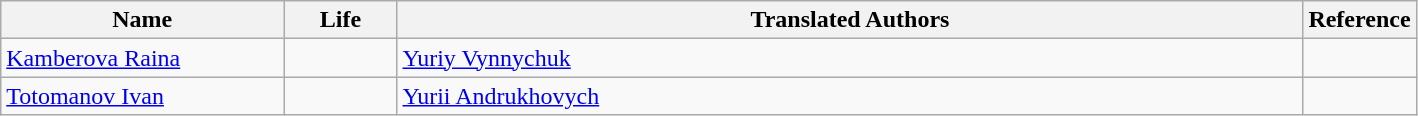<table class="wikitable sortable">
<tr>
<th width="20%">Name</th>
<th width="8%">Life</th>
<th width="*">Translated Authors</th>
<th width="8%   ">Reference</th>
</tr>
<tr>
<td><a href='#'>Kamberova Raina</a></td>
<td></td>
<td><a href='#'>Yuriy Vynnychuk</a></td>
<td></td>
</tr>
<tr>
<td><a href='#'>Totomanov Ivan</a></td>
<td></td>
<td><a href='#'>Yurii Andrukhovych</a></td>
<td></td>
</tr>
</table>
